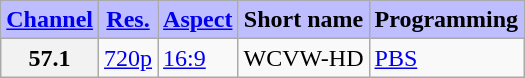<table class="wikitable">
<tr>
<th style="background-color: #bdbdff" scope = "col"><a href='#'>Channel</a></th>
<th style="background-color: #bdbdff" scope = "col"><a href='#'>Res.</a></th>
<th style="background-color: #bdbdff" scope = "col"><a href='#'>Aspect</a></th>
<th style="background-color: #bdbdff" scope = "col">Short name</th>
<th style="background-color: #bdbdff" scope = "col">Programming</th>
</tr>
<tr>
<th scope = "row">57.1</th>
<td><a href='#'>720p</a></td>
<td><a href='#'>16:9</a></td>
<td>WCVW-HD</td>
<td><a href='#'>PBS</a></td>
</tr>
</table>
